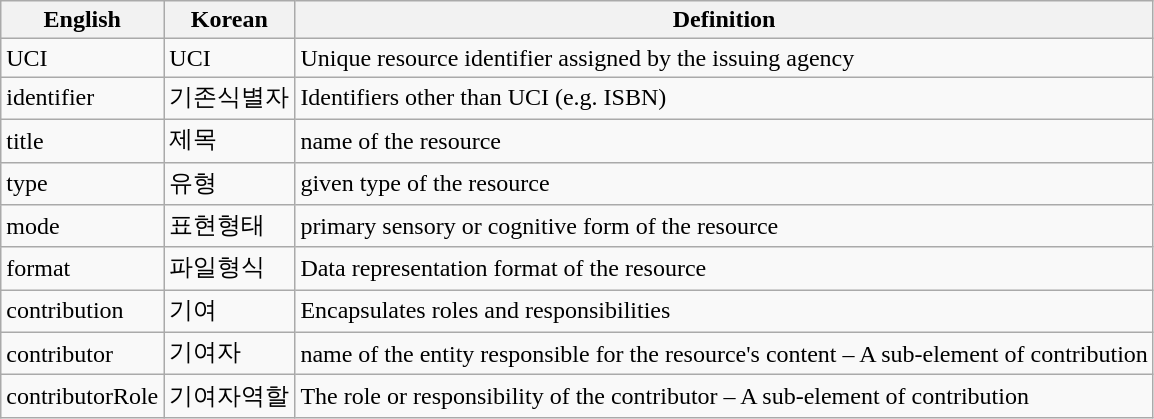<table class="wikitable">
<tr>
<th>English</th>
<th>Korean</th>
<th>Definition</th>
</tr>
<tr>
<td>UCI</td>
<td>UCI</td>
<td>Unique resource identifier assigned by the issuing agency</td>
</tr>
<tr>
<td>identifier</td>
<td>기존식별자</td>
<td>Identifiers other than UCI (e.g. ISBN)</td>
</tr>
<tr>
<td>title</td>
<td>제목</td>
<td>name of the resource</td>
</tr>
<tr>
<td>type</td>
<td>유형</td>
<td>given type of the resource</td>
</tr>
<tr>
<td>mode</td>
<td>표현형태</td>
<td>primary sensory or cognitive form of the resource</td>
</tr>
<tr>
<td>format</td>
<td>파일형식</td>
<td>Data representation format of the resource</td>
</tr>
<tr>
<td>contribution</td>
<td>기여</td>
<td>Encapsulates roles and responsibilities</td>
</tr>
<tr>
<td>contributor</td>
<td>기여자</td>
<td>name of the entity responsible for the resource's content – A sub-element of contribution</td>
</tr>
<tr>
<td>contributorRole</td>
<td>기여자역할</td>
<td>The role or responsibility of the contributor – A sub-element of contribution</td>
</tr>
</table>
